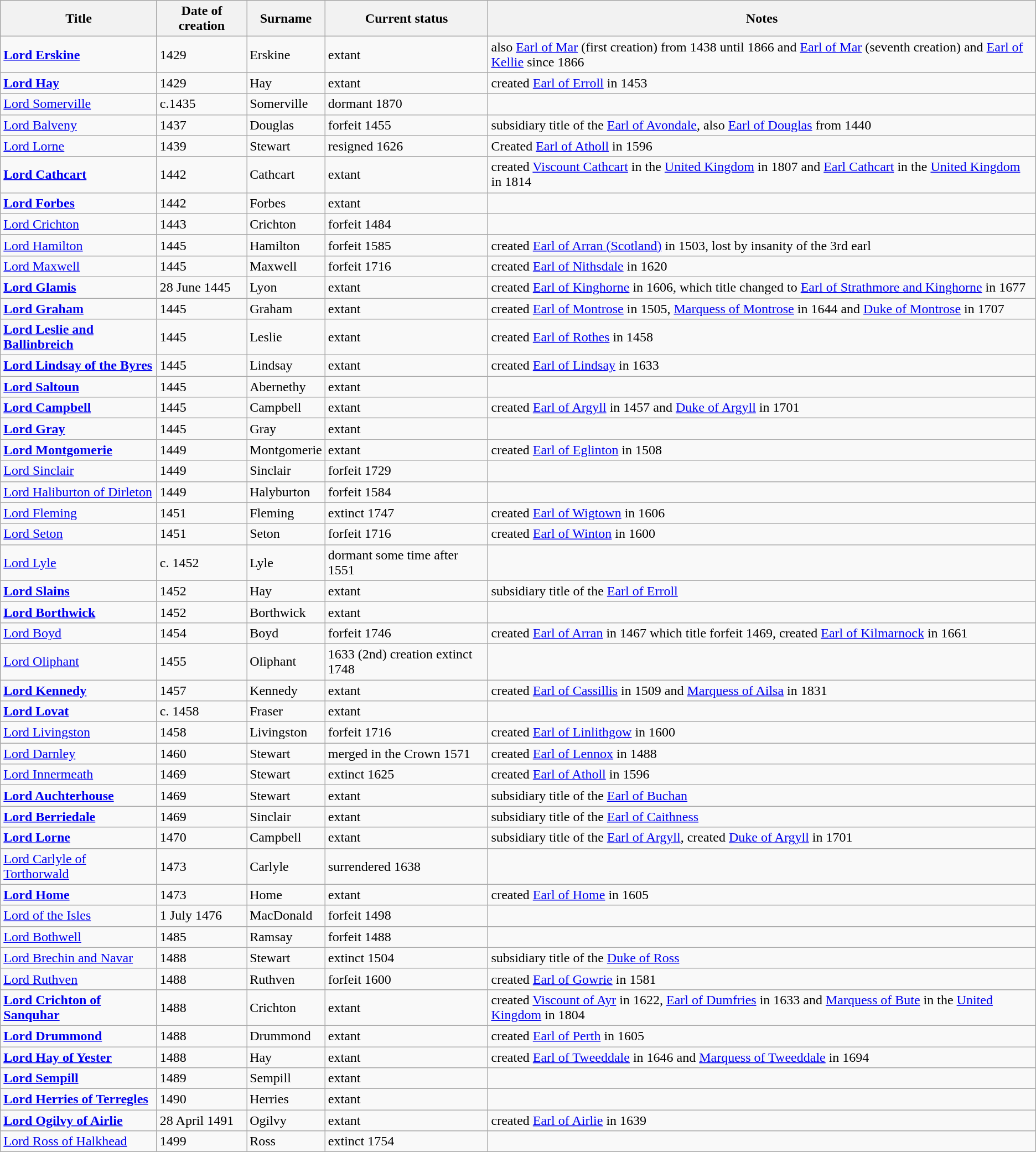<table class="wikitable sortable">
<tr>
<th>Title</th>
<th>Date of creation</th>
<th>Surname</th>
<th>Current status</th>
<th>Notes</th>
</tr>
<tr>
<td><strong><a href='#'>Lord Erskine</a></strong></td>
<td>1429</td>
<td>Erskine</td>
<td>extant</td>
<td>also <a href='#'>Earl of Mar</a> (first creation) from 1438 until 1866 and <a href='#'>Earl of Mar</a> (seventh creation) and <a href='#'>Earl of Kellie</a> since 1866</td>
</tr>
<tr>
<td><strong><a href='#'>Lord Hay</a></strong></td>
<td>1429</td>
<td>Hay</td>
<td>extant</td>
<td>created <a href='#'>Earl of Erroll</a> in 1453</td>
</tr>
<tr>
<td><a href='#'>Lord Somerville</a></td>
<td>c.1435</td>
<td>Somerville</td>
<td>dormant 1870</td>
<td> </td>
</tr>
<tr>
<td><a href='#'>Lord Balveny</a></td>
<td>1437</td>
<td>Douglas</td>
<td>forfeit 1455</td>
<td>subsidiary title of the <a href='#'>Earl of Avondale</a>, also <a href='#'>Earl of Douglas</a> from 1440</td>
</tr>
<tr>
<td><a href='#'>Lord Lorne</a></td>
<td>1439</td>
<td>Stewart</td>
<td>resigned 1626</td>
<td>Created <a href='#'>Earl of Atholl</a> in 1596</td>
</tr>
<tr>
<td><strong><a href='#'>Lord Cathcart</a></strong></td>
<td>1442</td>
<td>Cathcart</td>
<td>extant</td>
<td>created <a href='#'>Viscount Cathcart</a> in the <a href='#'>United Kingdom</a> in 1807 and <a href='#'>Earl Cathcart</a> in the <a href='#'>United Kingdom</a> in 1814</td>
</tr>
<tr>
<td><strong><a href='#'>Lord Forbes</a></strong></td>
<td>1442</td>
<td>Forbes</td>
<td>extant</td>
<td> </td>
</tr>
<tr>
<td><a href='#'>Lord Crichton</a></td>
<td>1443</td>
<td>Crichton</td>
<td>forfeit 1484</td>
<td> </td>
</tr>
<tr>
<td><a href='#'>Lord Hamilton</a></td>
<td>1445</td>
<td>Hamilton</td>
<td>forfeit 1585</td>
<td>created <a href='#'>Earl of Arran (Scotland)</a> in 1503, lost by insanity of the 3rd earl</td>
</tr>
<tr>
<td><a href='#'>Lord Maxwell</a></td>
<td>1445</td>
<td>Maxwell</td>
<td>forfeit 1716</td>
<td>created <a href='#'>Earl of Nithsdale</a> in 1620</td>
</tr>
<tr>
<td><strong><a href='#'>Lord Glamis</a></strong></td>
<td>28 June 1445</td>
<td>Lyon</td>
<td>extant</td>
<td>created <a href='#'>Earl of Kinghorne</a> in 1606, which title changed to <a href='#'>Earl of Strathmore and Kinghorne</a> in 1677</td>
</tr>
<tr>
<td><strong><a href='#'>Lord Graham</a></strong></td>
<td>1445</td>
<td>Graham</td>
<td>extant</td>
<td>created <a href='#'>Earl of Montrose</a> in 1505, <a href='#'>Marquess of Montrose</a> in 1644 and <a href='#'>Duke of Montrose</a> in 1707</td>
</tr>
<tr>
<td><strong><a href='#'>Lord Leslie and Ballinbreich</a></strong></td>
<td>1445</td>
<td>Leslie</td>
<td>extant</td>
<td>created <a href='#'>Earl of Rothes</a> in 1458</td>
</tr>
<tr>
<td><strong><a href='#'>Lord Lindsay of the Byres</a></strong></td>
<td>1445</td>
<td>Lindsay</td>
<td>extant</td>
<td>created <a href='#'>Earl of Lindsay</a> in 1633</td>
</tr>
<tr>
<td><strong><a href='#'>Lord Saltoun</a></strong></td>
<td>1445</td>
<td>Abernethy</td>
<td>extant</td>
<td> </td>
</tr>
<tr>
<td><strong><a href='#'>Lord Campbell</a></strong></td>
<td>1445</td>
<td>Campbell</td>
<td>extant</td>
<td>created <a href='#'>Earl of Argyll</a> in 1457 and <a href='#'>Duke of Argyll</a> in 1701</td>
</tr>
<tr>
<td><strong><a href='#'>Lord Gray</a></strong></td>
<td>1445</td>
<td>Gray</td>
<td>extant</td>
<td> </td>
</tr>
<tr>
<td><strong><a href='#'>Lord Montgomerie</a></strong></td>
<td>1449</td>
<td>Montgomerie</td>
<td>extant</td>
<td>created <a href='#'>Earl of Eglinton</a> in 1508</td>
</tr>
<tr>
<td><a href='#'>Lord Sinclair</a></td>
<td>1449</td>
<td>Sinclair</td>
<td>forfeit 1729</td>
<td> </td>
</tr>
<tr>
<td><a href='#'>Lord Haliburton of Dirleton</a></td>
<td>1449</td>
<td>Halyburton</td>
<td>forfeit 1584</td>
<td> </td>
</tr>
<tr>
<td><a href='#'>Lord Fleming</a></td>
<td>1451</td>
<td>Fleming</td>
<td>extinct 1747</td>
<td>created <a href='#'>Earl of Wigtown</a> in 1606</td>
</tr>
<tr>
<td><a href='#'>Lord Seton</a></td>
<td>1451</td>
<td>Seton</td>
<td>forfeit 1716</td>
<td>created <a href='#'>Earl of Winton</a> in 1600</td>
</tr>
<tr>
<td><a href='#'>Lord Lyle</a></td>
<td>c. 1452</td>
<td>Lyle</td>
<td>dormant some time after 1551</td>
<td></td>
</tr>
<tr>
<td><strong><a href='#'>Lord Slains</a></strong></td>
<td>1452</td>
<td>Hay</td>
<td>extant</td>
<td>subsidiary title of the <a href='#'>Earl of Erroll</a></td>
</tr>
<tr>
<td><strong><a href='#'>Lord Borthwick</a></strong></td>
<td>1452</td>
<td>Borthwick</td>
<td>extant</td>
<td> </td>
</tr>
<tr>
<td><a href='#'>Lord Boyd</a></td>
<td>1454</td>
<td>Boyd</td>
<td>forfeit 1746</td>
<td>created <a href='#'>Earl of Arran</a> in 1467 which title forfeit 1469, created <a href='#'>Earl of Kilmarnock</a> in 1661</td>
</tr>
<tr>
<td><a href='#'>Lord Oliphant</a></td>
<td>1455</td>
<td>Oliphant</td>
<td>1633 (2nd) creation extinct 1748</td>
<td> </td>
</tr>
<tr>
<td><strong><a href='#'>Lord Kennedy</a></strong></td>
<td>1457</td>
<td>Kennedy</td>
<td>extant</td>
<td>created <a href='#'>Earl of Cassillis</a> in 1509 and <a href='#'>Marquess of Ailsa</a> in 1831</td>
</tr>
<tr>
<td><strong><a href='#'>Lord Lovat</a></strong></td>
<td>c. 1458</td>
<td>Fraser</td>
<td>extant</td>
<td> </td>
</tr>
<tr>
<td><a href='#'>Lord Livingston</a></td>
<td>1458</td>
<td>Livingston</td>
<td>forfeit 1716</td>
<td>created <a href='#'>Earl of Linlithgow</a> in 1600</td>
</tr>
<tr>
<td><a href='#'>Lord Darnley</a></td>
<td>1460</td>
<td>Stewart</td>
<td>merged in the Crown 1571</td>
<td>created <a href='#'>Earl of Lennox</a> in 1488</td>
</tr>
<tr>
<td><a href='#'>Lord Innermeath</a></td>
<td>1469</td>
<td>Stewart</td>
<td>extinct 1625</td>
<td>created <a href='#'>Earl of Atholl</a> in 1596</td>
</tr>
<tr>
<td><strong><a href='#'>Lord Auchterhouse</a></strong></td>
<td>1469</td>
<td>Stewart</td>
<td>extant</td>
<td>subsidiary title of the <a href='#'>Earl of Buchan</a></td>
</tr>
<tr>
<td><strong><a href='#'>Lord Berriedale</a></strong></td>
<td>1469</td>
<td>Sinclair</td>
<td>extant</td>
<td>subsidiary title of the <a href='#'>Earl of Caithness</a></td>
</tr>
<tr>
<td><strong><a href='#'>Lord Lorne</a></strong></td>
<td>1470</td>
<td>Campbell</td>
<td>extant</td>
<td>subsidiary title of the <a href='#'>Earl of Argyll</a>, created <a href='#'>Duke of Argyll</a> in 1701</td>
</tr>
<tr>
<td><a href='#'>Lord Carlyle of Torthorwald</a></td>
<td>1473</td>
<td>Carlyle</td>
<td>surrendered 1638</td>
<td> </td>
</tr>
<tr>
<td><strong><a href='#'>Lord Home</a></strong></td>
<td>1473</td>
<td>Home</td>
<td>extant</td>
<td>created <a href='#'>Earl of Home</a> in 1605</td>
</tr>
<tr>
<td><a href='#'>Lord of the Isles</a></td>
<td>1 July 1476</td>
<td>MacDonald</td>
<td>forfeit 1498</td>
<td></td>
</tr>
<tr>
<td><a href='#'>Lord Bothwell</a></td>
<td>1485</td>
<td>Ramsay</td>
<td>forfeit 1488</td>
<td> </td>
</tr>
<tr>
<td><a href='#'>Lord Brechin and Navar</a></td>
<td>1488</td>
<td>Stewart</td>
<td>extinct 1504</td>
<td>subsidiary title of the <a href='#'>Duke of Ross</a></td>
</tr>
<tr>
<td><a href='#'>Lord Ruthven</a></td>
<td>1488</td>
<td>Ruthven</td>
<td>forfeit 1600</td>
<td>created <a href='#'>Earl of Gowrie</a> in 1581</td>
</tr>
<tr>
<td><strong><a href='#'>Lord Crichton of Sanquhar</a></strong></td>
<td>1488</td>
<td>Crichton</td>
<td>extant</td>
<td>created <a href='#'>Viscount of Ayr</a> in 1622, <a href='#'>Earl of Dumfries</a> in 1633 and <a href='#'>Marquess of Bute</a> in the <a href='#'>United Kingdom</a> in 1804</td>
</tr>
<tr>
<td><strong><a href='#'>Lord Drummond</a></strong></td>
<td>1488</td>
<td>Drummond</td>
<td>extant</td>
<td>created <a href='#'>Earl of Perth</a> in 1605</td>
</tr>
<tr>
<td><strong><a href='#'>Lord Hay of Yester</a></strong></td>
<td>1488</td>
<td>Hay</td>
<td>extant</td>
<td>created <a href='#'>Earl of Tweeddale</a> in 1646 and <a href='#'>Marquess of Tweeddale</a> in 1694</td>
</tr>
<tr>
<td><strong><a href='#'>Lord Sempill</a></strong></td>
<td>1489</td>
<td>Sempill</td>
<td>extant</td>
<td> </td>
</tr>
<tr>
<td><strong><a href='#'>Lord Herries of Terregles</a></strong></td>
<td>1490</td>
<td>Herries</td>
<td>extant</td>
<td> </td>
</tr>
<tr>
<td><strong><a href='#'>Lord Ogilvy of Airlie</a></strong></td>
<td>28 April 1491</td>
<td>Ogilvy</td>
<td>extant</td>
<td>created <a href='#'>Earl of Airlie</a> in 1639</td>
</tr>
<tr>
<td><a href='#'>Lord Ross of Halkhead</a></td>
<td>1499</td>
<td>Ross</td>
<td>extinct 1754</td>
<td> </td>
</tr>
</table>
